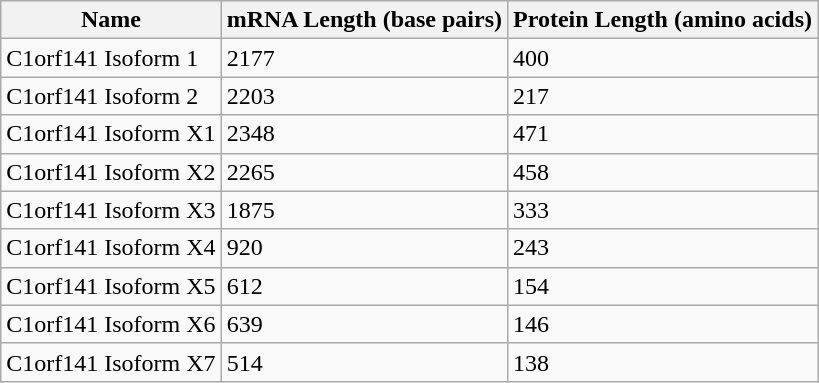<table class="wikitable">
<tr>
<th>Name</th>
<th>mRNA Length (base pairs)</th>
<th>Protein Length (amino acids)</th>
</tr>
<tr>
<td>C1orf141 Isoform 1</td>
<td>2177</td>
<td>400</td>
</tr>
<tr>
<td>C1orf141 Isoform 2</td>
<td>2203</td>
<td>217</td>
</tr>
<tr>
<td>C1orf141 Isoform X1</td>
<td>2348</td>
<td>471</td>
</tr>
<tr>
<td>C1orf141 Isoform X2</td>
<td>2265</td>
<td>458</td>
</tr>
<tr>
<td>C1orf141 Isoform X3</td>
<td>1875</td>
<td>333</td>
</tr>
<tr>
<td>C1orf141 Isoform X4</td>
<td>920</td>
<td>243</td>
</tr>
<tr>
<td>C1orf141 Isoform X5</td>
<td>612</td>
<td>154</td>
</tr>
<tr>
<td>C1orf141 Isoform X6</td>
<td>639</td>
<td>146</td>
</tr>
<tr>
<td>C1orf141 Isoform X7</td>
<td>514</td>
<td>138</td>
</tr>
</table>
